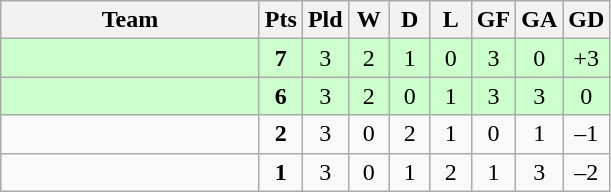<table class=wikitable style="text-align:center">
<tr>
<th width=165>Team</th>
<th width=20>Pts</th>
<th width=20>Pld</th>
<th width=20>W</th>
<th width=20>D</th>
<th width=20>L</th>
<th width=20>GF</th>
<th width=20>GA</th>
<th width=20>GD</th>
</tr>
<tr align=center style="background:#ccffcc;">
<td style="text-align:left;"></td>
<td><strong>7</strong></td>
<td>3</td>
<td>2</td>
<td>1</td>
<td>0</td>
<td>3</td>
<td>0</td>
<td>+3</td>
</tr>
<tr align=center style="background:#ccffcc;">
<td style="text-align:left;"></td>
<td><strong>6</strong></td>
<td>3</td>
<td>2</td>
<td>0</td>
<td>1</td>
<td>3</td>
<td>3</td>
<td>0</td>
</tr>
<tr align=center>
<td style="text-align:left;"></td>
<td><strong>2</strong></td>
<td>3</td>
<td>0</td>
<td>2</td>
<td>1</td>
<td>0</td>
<td>1</td>
<td>–1</td>
</tr>
<tr align=center>
<td style="text-align:left;"></td>
<td><strong>1</strong></td>
<td>3</td>
<td>0</td>
<td>1</td>
<td>2</td>
<td>1</td>
<td>3</td>
<td>–2</td>
</tr>
</table>
